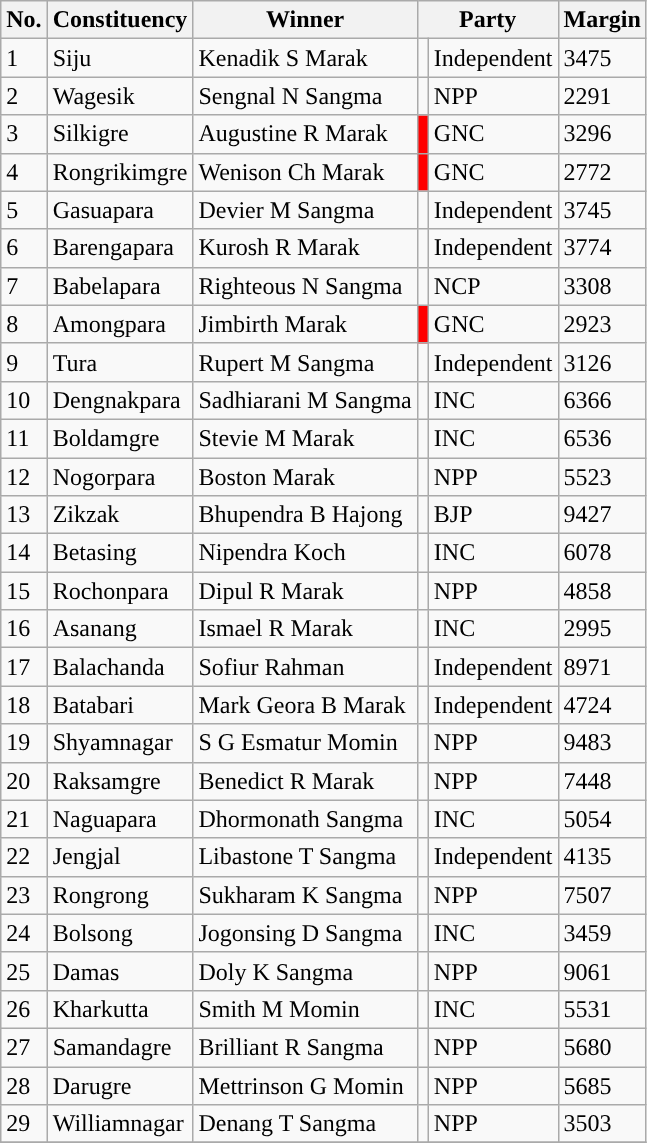<table class="wikitable sortable">
<tr>
<th>No.</th>
<th>Constituency</th>
<th>Winner</th>
<th colspan="2">Party</th>
<th>Margin</th>
</tr>
<tr>
<td>1</td>
<td>Siju</td>
<td>Kenadik S Marak</td>
<td style="background-color: "></td>
<td>Independent</td>
<td>3475</td>
</tr>
<tr>
<td>2</td>
<td>Wagesik</td>
<td>Sengnal N Sangma</td>
<td style="background-color:"></td>
<td>NPP</td>
<td>2291</td>
</tr>
<tr>
<td>3</td>
<td>Silkigre</td>
<td>Augustine R Marak</td>
<td style="background-color:#FF0000"></td>
<td>GNC</td>
<td>3296</td>
</tr>
<tr>
<td>4</td>
<td>Rongrikimgre</td>
<td>Wenison Ch Marak</td>
<td style="background-color:#FF0000"></td>
<td>GNC</td>
<td>2772</td>
</tr>
<tr>
<td>5</td>
<td>Gasuapara</td>
<td>Devier M Sangma</td>
<td style="background-color: "></td>
<td>Independent</td>
<td>3745</td>
</tr>
<tr>
<td>6</td>
<td>Barengapara</td>
<td>Kurosh R Marak</td>
<td style="background-color: "></td>
<td>Independent</td>
<td>3774</td>
</tr>
<tr>
<td>7</td>
<td>Babelapara</td>
<td>Righteous N Sangma</td>
<td style="background-color: "></td>
<td>NCP</td>
<td>3308</td>
</tr>
<tr>
<td>8</td>
<td>Amongpara</td>
<td>Jimbirth Marak</td>
<td style="background-color:#FF0000"></td>
<td>GNC</td>
<td>2923</td>
</tr>
<tr>
<td>9</td>
<td>Tura</td>
<td>Rupert M Sangma</td>
<td style="background-color: "></td>
<td>Independent</td>
<td>3126</td>
</tr>
<tr>
<td>10</td>
<td>Dengnakpara</td>
<td>Sadhiarani M Sangma</td>
<td style="background-color: "></td>
<td>INC</td>
<td>6366</td>
</tr>
<tr>
<td>11</td>
<td>Boldamgre</td>
<td>Stevie M Marak</td>
<td style="background-color: "></td>
<td>INC</td>
<td>6536</td>
</tr>
<tr>
<td>12</td>
<td>Nogorpara</td>
<td>Boston Marak</td>
<td style="background-color:"></td>
<td>NPP</td>
<td>5523</td>
</tr>
<tr>
<td>13</td>
<td>Zikzak</td>
<td>Bhupendra B Hajong</td>
<td style="background-color: "></td>
<td>BJP</td>
<td>9427</td>
</tr>
<tr>
<td>14</td>
<td>Betasing</td>
<td>Nipendra Koch</td>
<td style="background-color: "></td>
<td>INC</td>
<td>6078</td>
</tr>
<tr>
<td>15</td>
<td>Rochonpara</td>
<td>Dipul R Marak</td>
<td style="background-color:"></td>
<td>NPP</td>
<td>4858</td>
</tr>
<tr>
<td>16</td>
<td>Asanang</td>
<td>Ismael R Marak</td>
<td style="background-color: "></td>
<td>INC</td>
<td>2995</td>
</tr>
<tr>
<td>17</td>
<td>Balachanda</td>
<td>Sofiur Rahman</td>
<td style="background-color: "></td>
<td>Independent</td>
<td>8971</td>
</tr>
<tr>
<td>18</td>
<td>Batabari</td>
<td>Mark Geora B Marak</td>
<td style="background-color: "></td>
<td>Independent</td>
<td>4724</td>
</tr>
<tr>
<td>19</td>
<td>Shyamnagar</td>
<td>S G Esmatur Momin</td>
<td style="background-color:"></td>
<td>NPP</td>
<td>9483</td>
</tr>
<tr>
<td>20</td>
<td>Raksamgre</td>
<td>Benedict R Marak</td>
<td style="background-color:"></td>
<td>NPP</td>
<td>7448</td>
</tr>
<tr>
<td>21</td>
<td>Naguapara</td>
<td>Dhormonath Sangma</td>
<td style="background-color: "></td>
<td>INC</td>
<td>5054</td>
</tr>
<tr>
<td>22</td>
<td>Jengjal</td>
<td>Libastone T Sangma</td>
<td style="background-color: "></td>
<td>Independent</td>
<td>4135</td>
</tr>
<tr>
<td>23</td>
<td>Rongrong</td>
<td>Sukharam K Sangma</td>
<td style="background-color:"></td>
<td>NPP</td>
<td>7507</td>
</tr>
<tr>
<td>24</td>
<td>Bolsong</td>
<td>Jogonsing D Sangma</td>
<td style="background-color: "></td>
<td>INC</td>
<td>3459</td>
</tr>
<tr>
<td>25</td>
<td>Damas</td>
<td>Doly K Sangma</td>
<td style="background-color:"></td>
<td>NPP</td>
<td>9061</td>
</tr>
<tr>
<td>26</td>
<td>Kharkutta</td>
<td>Smith M Momin</td>
<td style="background-color: "></td>
<td>INC</td>
<td>5531</td>
</tr>
<tr>
<td>27</td>
<td>Samandagre</td>
<td>Brilliant R Sangma</td>
<td style="background-color:"></td>
<td>NPP</td>
<td>5680</td>
</tr>
<tr>
<td>28</td>
<td>Darugre</td>
<td>Mettrinson G Momin</td>
<td style="background-color:"></td>
<td>NPP</td>
<td>5685</td>
</tr>
<tr>
<td>29</td>
<td>Williamnagar</td>
<td>Denang T Sangma</td>
<td style="background-color:"></td>
<td>NPP</td>
<td>3503</td>
</tr>
<tr>
</tr>
</table>
